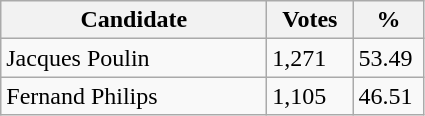<table class="wikitable">
<tr>
<th style="width: 170px">Candidate</th>
<th style="width: 50px">Votes</th>
<th style="width: 40px">%</th>
</tr>
<tr>
<td>Jacques Poulin</td>
<td>1,271</td>
<td>53.49</td>
</tr>
<tr>
<td>Fernand Philips</td>
<td>1,105</td>
<td>46.51</td>
</tr>
</table>
